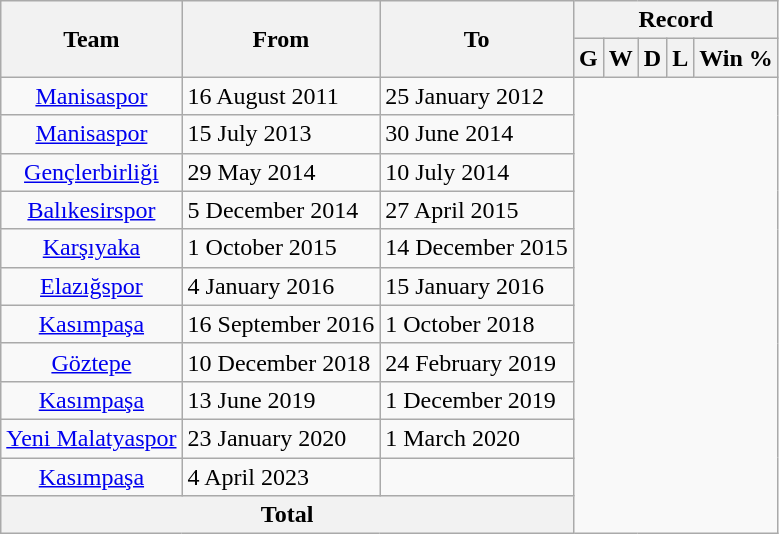<table class="wikitable" style="text-align: center">
<tr>
<th rowspan=2>Team</th>
<th rowspan=2>From</th>
<th rowspan=2>To</th>
<th colspan=5>Record</th>
</tr>
<tr>
<th>G</th>
<th>W</th>
<th>D</th>
<th>L</th>
<th>Win %</th>
</tr>
<tr>
<td align=center><a href='#'>Manisaspor</a></td>
<td align=left>16 August 2011</td>
<td align=left>25 January 2012<br></td>
</tr>
<tr>
<td align=center><a href='#'>Manisaspor</a></td>
<td align=left>15 July 2013</td>
<td align=left>30 June 2014<br></td>
</tr>
<tr>
<td align=center><a href='#'>Gençlerbirliği</a></td>
<td align=left>29 May 2014</td>
<td align=left>10 July 2014<br></td>
</tr>
<tr>
<td align=center><a href='#'>Balıkesirspor</a></td>
<td align=left>5 December 2014</td>
<td align=left>27 April 2015<br></td>
</tr>
<tr>
<td align=center><a href='#'>Karşıyaka</a></td>
<td align=left>1 October 2015</td>
<td align=left>14 December 2015<br></td>
</tr>
<tr>
<td align=center><a href='#'>Elazığspor</a></td>
<td align=left>4 January 2016</td>
<td align=left>15 January 2016<br></td>
</tr>
<tr>
<td align=center><a href='#'>Kasımpaşa</a></td>
<td align=left>16 September 2016</td>
<td align=left>1 October 2018<br></td>
</tr>
<tr>
<td align=center><a href='#'>Göztepe</a></td>
<td align=left>10 December 2018</td>
<td align=left>24 February 2019<br></td>
</tr>
<tr>
<td align=center><a href='#'>Kasımpaşa</a></td>
<td align=left>13 June 2019</td>
<td align=left>1 December 2019<br></td>
</tr>
<tr>
<td align=center><a href='#'>Yeni Malatyaspor</a></td>
<td align=left>23 January 2020</td>
<td align=left>1 March 2020<br></td>
</tr>
<tr>
<td align=center><a href='#'>Kasımpaşa</a></td>
<td align=left>4 April 2023</td>
<td align=left><br></td>
</tr>
<tr>
<th colspan=3>Total<br></th>
</tr>
</table>
